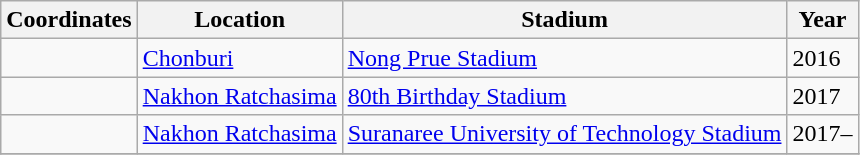<table class="wikitable sortable">
<tr>
<th>Coordinates</th>
<th>Location</th>
<th>Stadium</th>
<th>Year</th>
</tr>
<tr>
<td></td>
<td><a href='#'>Chonburi</a></td>
<td><a href='#'>Nong Prue Stadium</a></td>
<td>2016</td>
</tr>
<tr>
<td></td>
<td><a href='#'>Nakhon Ratchasima</a></td>
<td><a href='#'>80th Birthday Stadium</a></td>
<td>2017</td>
</tr>
<tr>
<td></td>
<td><a href='#'>Nakhon Ratchasima</a></td>
<td><a href='#'>Suranaree University of Technology Stadium</a></td>
<td>2017–</td>
</tr>
<tr>
</tr>
</table>
